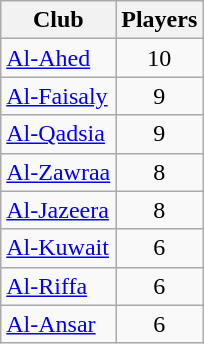<table class="wikitable sortable">
<tr>
<th>Club</th>
<th>Players</th>
</tr>
<tr>
<td> <a href='#'>Al-Ahed</a></td>
<td align="center">10</td>
</tr>
<tr>
<td> <a href='#'>Al-Faisaly</a></td>
<td align="center">9</td>
</tr>
<tr>
<td> <a href='#'>Al-Qadsia</a></td>
<td align="center">9</td>
</tr>
<tr>
<td> <a href='#'>Al-Zawraa</a></td>
<td align="center">8</td>
</tr>
<tr>
<td> <a href='#'>Al-Jazeera</a></td>
<td align="center">8</td>
</tr>
<tr>
<td> <a href='#'>Al-Kuwait</a></td>
<td align="center">6</td>
</tr>
<tr>
<td> <a href='#'>Al-Riffa</a></td>
<td align="center">6</td>
</tr>
<tr>
<td> <a href='#'>Al-Ansar</a></td>
<td align="center">6</td>
</tr>
</table>
